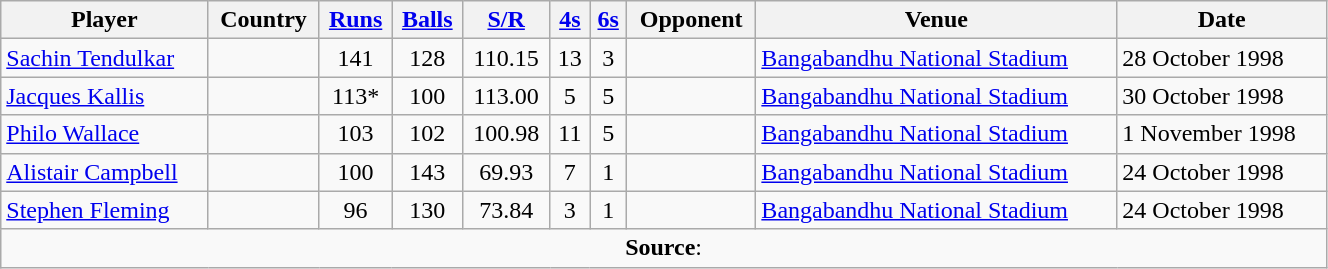<table class="wikitable" style="text-align:center;width:70%">
<tr>
<th>Player</th>
<th>Country</th>
<th><a href='#'>Runs</a></th>
<th><a href='#'>Balls</a></th>
<th><a href='#'>S/R</a></th>
<th><a href='#'>4s</a></th>
<th><a href='#'>6s</a></th>
<th>Opponent</th>
<th>Venue</th>
<th>Date</th>
</tr>
<tr>
<td style="text-align:left"><a href='#'>Sachin Tendulkar</a></td>
<td style="text-align:left"></td>
<td>141</td>
<td>128</td>
<td>110.15</td>
<td>13</td>
<td>3</td>
<td style="text-align:left"></td>
<td style="text-align:left"><a href='#'>Bangabandhu National Stadium</a></td>
<td style="text-align:left">28 October 1998</td>
</tr>
<tr>
<td style="text-align:left"><a href='#'>Jacques Kallis</a></td>
<td style="text-align:left"></td>
<td>113*</td>
<td>100</td>
<td>113.00</td>
<td>5</td>
<td>5</td>
<td style="text-align:left"></td>
<td style="text-align:left"><a href='#'>Bangabandhu National Stadium</a></td>
<td style="text-align:left">30 October 1998</td>
</tr>
<tr>
<td style="text-align:left"><a href='#'>Philo Wallace</a></td>
<td style="text-align:left"></td>
<td>103</td>
<td>102</td>
<td>100.98</td>
<td>11</td>
<td>5</td>
<td style="text-align:left"></td>
<td style="text-align:left"><a href='#'>Bangabandhu National Stadium</a></td>
<td style="text-align:left">1 November 1998</td>
</tr>
<tr>
<td style="text-align:left"><a href='#'>Alistair Campbell</a></td>
<td style="text-align:left"></td>
<td>100</td>
<td>143</td>
<td>69.93</td>
<td>7</td>
<td>1</td>
<td style="text-align:left"></td>
<td style="text-align:left"><a href='#'>Bangabandhu National Stadium</a></td>
<td style="text-align:left">24 October 1998</td>
</tr>
<tr>
<td style="text-align:left"><a href='#'>Stephen Fleming</a></td>
<td style="text-align:left"></td>
<td>96</td>
<td>130</td>
<td>73.84</td>
<td>3</td>
<td>1</td>
<td style="text-align:left"></td>
<td style="text-align:left"><a href='#'>Bangabandhu National Stadium</a></td>
<td style="text-align:left">24 October 1998</td>
</tr>
<tr>
<td colspan="10"><strong>Source</strong>: </td>
</tr>
</table>
